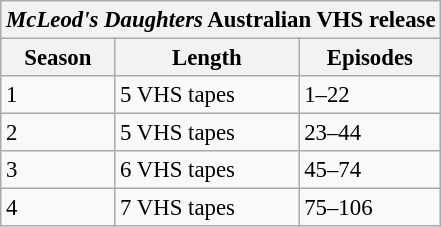<table class="wikitable" style="font-size: 95%;">
<tr>
<th colspan="3"><em>McLeod's Daughters</em> Australian VHS release</th>
</tr>
<tr>
<th>Season</th>
<th>Length</th>
<th>Episodes</th>
</tr>
<tr>
<td>1</td>
<td>5 VHS tapes</td>
<td>1–22</td>
</tr>
<tr>
<td>2</td>
<td>5 VHS tapes</td>
<td>23–44</td>
</tr>
<tr>
<td>3</td>
<td>6 VHS tapes</td>
<td>45–74</td>
</tr>
<tr>
<td>4</td>
<td>7 VHS tapes</td>
<td>75–106</td>
</tr>
</table>
